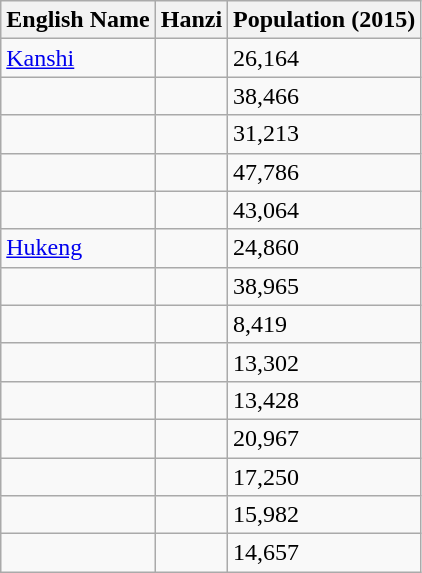<table class="wikitable">
<tr>
<th>English Name</th>
<th>Hanzi</th>
<th>Population (2015)</th>
</tr>
<tr>
<td><a href='#'>Kanshi</a></td>
<td></td>
<td>26,164</td>
</tr>
<tr>
<td></td>
<td></td>
<td>38,466</td>
</tr>
<tr>
<td></td>
<td></td>
<td>31,213</td>
</tr>
<tr>
<td></td>
<td></td>
<td>47,786</td>
</tr>
<tr>
<td></td>
<td></td>
<td>43,064</td>
</tr>
<tr>
<td><a href='#'>Hukeng</a></td>
<td></td>
<td>24,860</td>
</tr>
<tr>
<td></td>
<td></td>
<td>38,965</td>
</tr>
<tr>
<td></td>
<td></td>
<td>8,419</td>
</tr>
<tr>
<td></td>
<td></td>
<td>13,302</td>
</tr>
<tr>
<td></td>
<td></td>
<td>13,428</td>
</tr>
<tr>
<td></td>
<td></td>
<td>20,967</td>
</tr>
<tr>
<td></td>
<td></td>
<td>17,250</td>
</tr>
<tr>
<td></td>
<td></td>
<td>15,982</td>
</tr>
<tr>
<td></td>
<td></td>
<td>14,657</td>
</tr>
</table>
